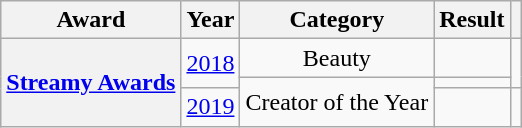<table class="wikitable plainrowheaders sortable" style="text-align: center;">
<tr>
<th scope="col">Award</th>
<th scope="col">Year</th>
<th scope="col">Category</th>
<th scope="col">Result</th>
<th scope="col" class="unsortable"></th>
</tr>
<tr>
<th rowspan="3" scope="row"><a href='#'>Streamy Awards</a></th>
<td rowspan="2"><a href='#'>2018</a></td>
<td>Beauty</td>
<td></td>
<td rowspan="2"></td>
</tr>
<tr>
<td rowspan="2">Creator of the Year</td>
<td></td>
</tr>
<tr>
<td><a href='#'>2019</a></td>
<td></td>
<td></td>
</tr>
</table>
